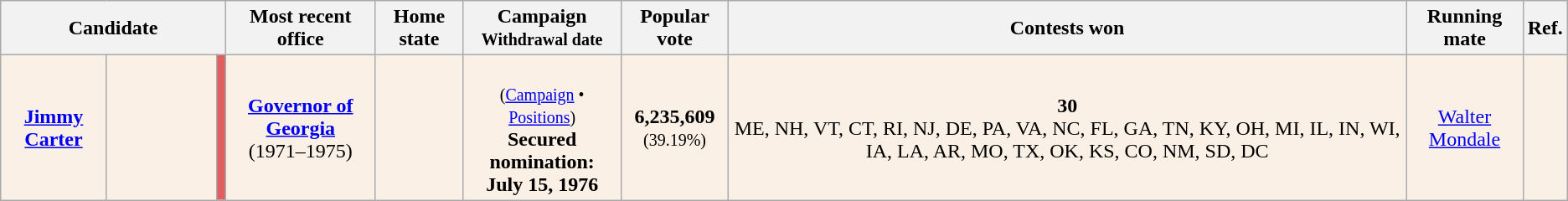<table class="wikitable sortable" style="text-align:center;">
<tr>
<th colspan="3">Candidate</th>
<th class="unsortable">Most recent office</th>
<th>Home state</th>
<th data-sort-type="date">Campaign<br><small>Withdrawal date</small></th>
<th>Popular vote</th>
<th>Contests won</th>
<th>Running mate</th>
<th>Ref.</th>
</tr>
<tr style="background:linen;">
<th style="background:linen;" scope="row" data-sort-=""><a href='#'>Jimmy Carter</a></th>
<td style="min-width:80px;"></td>
<td style="background:#E35e5e;"></td>
<td><strong><a href='#'>Governor of Georgia</a></strong><br>(1971–1975)</td>
<td></td>
<td data-sort-value="0"><br><small>(<a href='#'>Campaign</a> • <a href='#'>Positions</a>)</small><br><strong>Secured nomination:<br> July 15, 1976</strong></td>
<td data-sort-value="6,235,609"><strong>6,235,609</strong><br><small>(39.19%)</small></td>
<td data-sort-value="30"><strong>30</strong><br>ME, NH, VT, CT, RI, NJ, DE, PA, VA, NC, FL, GA, TN, KY, OH, MI, IL, IN, WI, IA, LA, AR, MO, TX, OK, KS, CO, NM, SD, DC</td>
<td><a href='#'>Walter Mondale</a></td>
<td></td>
</tr>
</table>
